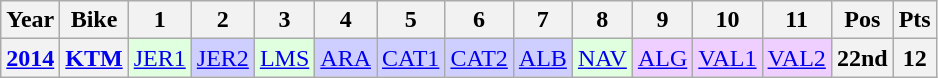<table class="wikitable" style="text-align:center;">
<tr>
<th>Year</th>
<th>Bike</th>
<th>1</th>
<th>2</th>
<th>3</th>
<th>4</th>
<th>5</th>
<th>6</th>
<th>7</th>
<th>8</th>
<th>9</th>
<th>10</th>
<th>11</th>
<th>Pos</th>
<th>Pts</th>
</tr>
<tr>
<th><a href='#'>2014</a></th>
<th><a href='#'>KTM</a></th>
<td style="background:#dfffdf;"><a href='#'>JER1</a><br></td>
<td style="background:#cfcfff;"><a href='#'>JER2</a><br></td>
<td style="background:#dfffdf;"><a href='#'>LMS</a><br></td>
<td style="background:#cfcfff;"><a href='#'>ARA</a><br></td>
<td style="background:#cfcfff;"><a href='#'>CAT1</a><br></td>
<td style="background:#cfcfff;"><a href='#'>CAT2</a><br></td>
<td style="background:#cfcfff;"><a href='#'>ALB</a><br></td>
<td style="background:#dfffdf;"><a href='#'>NAV</a><br></td>
<td style="background:#efcfff;"><a href='#'>ALG</a><br></td>
<td style="background:#efcfff;"><a href='#'>VAL1</a><br></td>
<td style="background:#efcfff;"><a href='#'>VAL2</a><br></td>
<th>22nd</th>
<th>12</th>
</tr>
</table>
